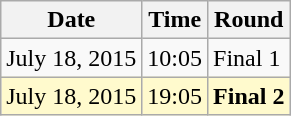<table class="wikitable">
<tr>
<th>Date</th>
<th>Time</th>
<th>Round</th>
</tr>
<tr>
<td>July 18, 2015</td>
<td>10:05</td>
<td>Final 1</td>
</tr>
<tr style=background:lemonchiffon>
<td>July 18, 2015</td>
<td>19:05</td>
<td><strong>Final 2</strong></td>
</tr>
</table>
